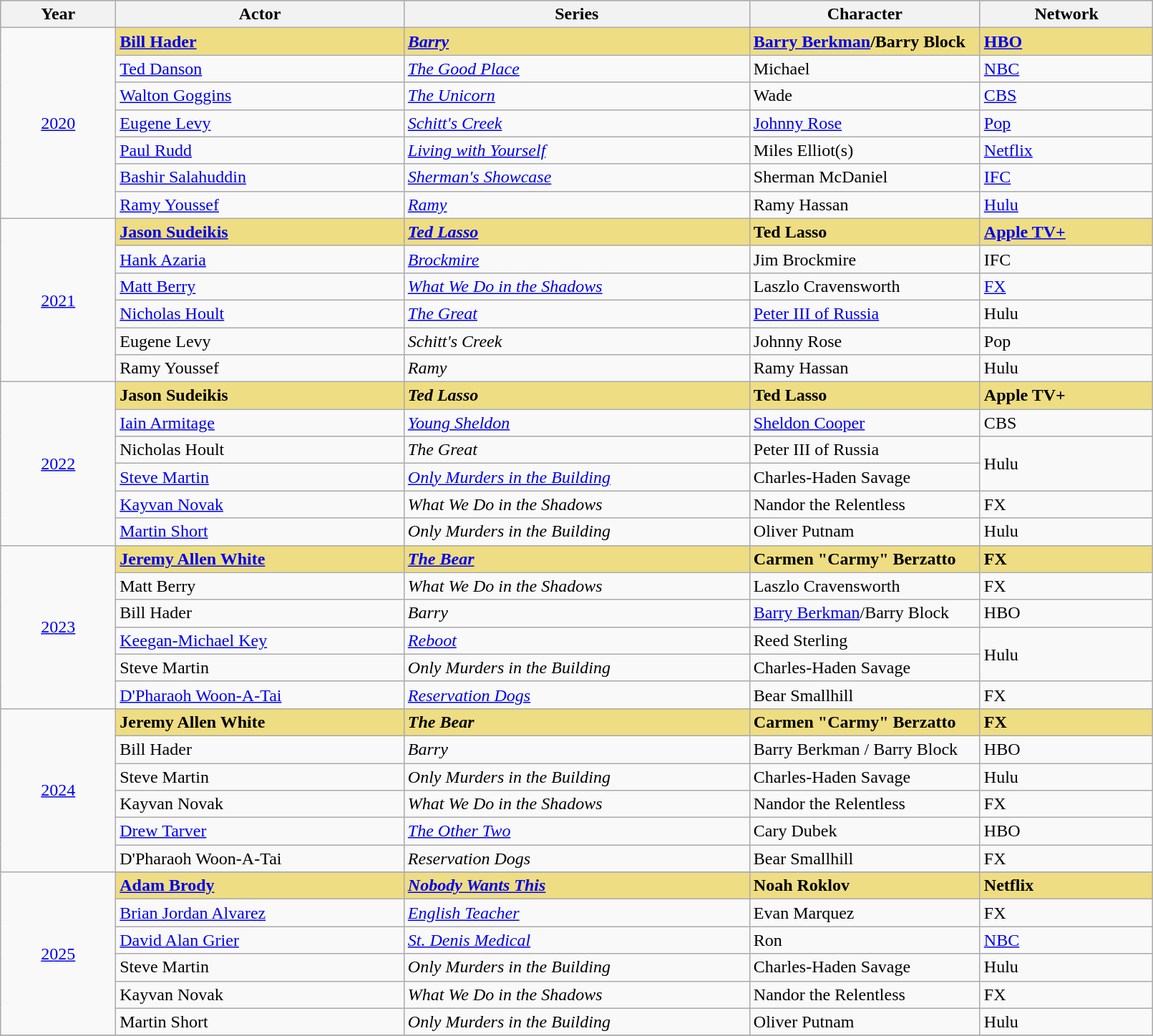<table class="wikitable" style="width:85%">
<tr style="background:#bebebe;">
<th style="width:10%;">Year</th>
<th style="wodth:25%;">Actor</th>
<th style="width:30%;">Series</th>
<th style="width:20%;">Character</th>
<th style="width:15%;">Network</th>
</tr>
<tr>
<td rowspan="7" style="text-align:center;"><a href='#'>2020</a><br></td>
<td style="background:#EEDD82;"><strong><a href='#'>Bill Hader</a></strong></td>
<td style="background:#EEDD82;"><strong><em><a href='#'>Barry</a></em></strong></td>
<td style="background:#EEDD82;"><strong><a href='#'>Barry Berkman</a>/Barry Block</strong></td>
<td style="background:#EEDD82;"><strong><a href='#'>HBO</a></strong></td>
</tr>
<tr>
<td><a href='#'>Ted Danson</a></td>
<td><em><a href='#'>The Good Place</a></em></td>
<td>Michael</td>
<td><a href='#'>NBC</a></td>
</tr>
<tr>
<td><a href='#'>Walton Goggins</a></td>
<td><em><a href='#'>The Unicorn</a></em></td>
<td>Wade</td>
<td><a href='#'>CBS</a></td>
</tr>
<tr>
<td><a href='#'>Eugene Levy</a></td>
<td><em><a href='#'>Schitt's Creek</a></em></td>
<td><a href='#'>Johnny Rose</a></td>
<td><a href='#'>Pop</a></td>
</tr>
<tr>
<td><a href='#'>Paul Rudd</a></td>
<td><em><a href='#'>Living with Yourself</a></em></td>
<td>Miles Elliot(s)</td>
<td><a href='#'>Netflix</a></td>
</tr>
<tr>
<td><a href='#'>Bashir Salahuddin</a></td>
<td><em><a href='#'>Sherman's Showcase</a></em></td>
<td>Sherman McDaniel</td>
<td><a href='#'>IFC</a></td>
</tr>
<tr>
<td><a href='#'>Ramy Youssef</a></td>
<td><em><a href='#'>Ramy</a></em></td>
<td>Ramy Hassan</td>
<td><a href='#'>Hulu</a></td>
</tr>
<tr>
<td rowspan="6" style="text-align:center;"><a href='#'>2021</a><br></td>
<td style="background:#EEDD82;"><strong><a href='#'>Jason Sudeikis</a></strong></td>
<td style="background:#EEDD82;"><strong><em><a href='#'>Ted Lasso</a></em></strong></td>
<td style="background:#EEDD82;"><strong>Ted Lasso</strong></td>
<td style="background:#EEDD82;"><strong><a href='#'>Apple TV+</a></strong></td>
</tr>
<tr>
<td><a href='#'>Hank Azaria</a></td>
<td><em><a href='#'>Brockmire</a></em></td>
<td>Jim Brockmire</td>
<td>IFC</td>
</tr>
<tr>
<td><a href='#'>Matt Berry</a></td>
<td><em><a href='#'>What We Do in the Shadows</a></em></td>
<td>Laszlo Cravensworth</td>
<td><a href='#'>FX</a></td>
</tr>
<tr>
<td><a href='#'>Nicholas Hoult</a></td>
<td><em><a href='#'>The Great</a></em></td>
<td><a href='#'>Peter III of Russia</a></td>
<td>Hulu</td>
</tr>
<tr>
<td>Eugene Levy</td>
<td><em>Schitt's Creek</em></td>
<td>Johnny Rose</td>
<td>Pop</td>
</tr>
<tr>
<td>Ramy Youssef</td>
<td><em>Ramy</em></td>
<td>Ramy Hassan</td>
<td>Hulu</td>
</tr>
<tr>
<td rowspan="6" style="text-align:center;"><a href='#'>2022</a><br></td>
<td style="background:#EEDD82;"><strong>Jason Sudeikis</strong></td>
<td style="background:#EEDD82;"><strong><em>Ted Lasso</em></strong></td>
<td style="background:#EEDD82;"><strong>Ted Lasso</strong></td>
<td style="background:#EEDD82;"><strong>Apple TV+</strong></td>
</tr>
<tr>
<td><a href='#'>Iain Armitage</a></td>
<td><em><a href='#'>Young Sheldon</a></em></td>
<td><a href='#'>Sheldon Cooper</a></td>
<td>CBS</td>
</tr>
<tr>
<td>Nicholas Hoult</td>
<td><em>The Great</em></td>
<td>Peter III of Russia</td>
<td rowspan="2">Hulu</td>
</tr>
<tr>
<td><a href='#'>Steve Martin</a></td>
<td><em><a href='#'>Only Murders in the Building</a></em></td>
<td>Charles-Haden Savage</td>
</tr>
<tr>
<td><a href='#'>Kayvan Novak</a></td>
<td><em>What We Do in the Shadows</em></td>
<td>Nandor the Relentless</td>
<td>FX</td>
</tr>
<tr>
<td><a href='#'>Martin Short</a></td>
<td><em>Only Murders in the Building</em></td>
<td>Oliver Putnam</td>
<td>Hulu</td>
</tr>
<tr>
<td rowspan="6" style="text-align:center;"><a href='#'>2023</a><br></td>
<td style="background:#EEDD82;"><strong><a href='#'>Jeremy Allen White</a></strong></td>
<td style="background:#EEDD82;"><strong><em><a href='#'>The Bear</a></em></strong></td>
<td style="background:#EEDD82;"><strong>Carmen "Carmy" Berzatto</strong></td>
<td style="background:#EEDD82;"><strong>FX</strong></td>
</tr>
<tr>
<td>Matt Berry</td>
<td><em>What We Do in the Shadows</em></td>
<td>Laszlo Cravensworth</td>
<td>FX</td>
</tr>
<tr>
<td>Bill Hader</td>
<td><em>Barry</em></td>
<td><a href='#'>Barry Berkman</a>/Barry Block</td>
<td>HBO</td>
</tr>
<tr>
<td><a href='#'>Keegan-Michael Key</a></td>
<td><em><a href='#'>Reboot</a></em></td>
<td>Reed Sterling</td>
<td rowspan="2">Hulu</td>
</tr>
<tr>
<td>Steve Martin</td>
<td><em>Only Murders in the Building</em></td>
<td>Charles-Haden Savage</td>
</tr>
<tr>
<td><a href='#'>D'Pharaoh Woon-A-Tai</a></td>
<td><em><a href='#'>Reservation Dogs</a></em></td>
<td>Bear Smallhill</td>
<td>FX</td>
</tr>
<tr>
<td rowspan="6" style="text-align:center;"><a href='#'>2024</a><br></td>
<td style="background:#EEDD82;"><strong>Jeremy Allen White</strong></td>
<td style="background:#EEDD82;"><strong><em>The Bear</em></strong></td>
<td style="background:#EEDD82;"><strong>Carmen "Carmy" Berzatto</strong></td>
<td style="background:#EEDD82;"><strong>FX</strong></td>
</tr>
<tr>
<td>Bill Hader</td>
<td><em>Barry</em></td>
<td>Barry Berkman / Barry Block</td>
<td>HBO</td>
</tr>
<tr>
<td>Steve Martin</td>
<td><em>Only Murders in the Building</em></td>
<td>Charles-Haden Savage</td>
<td>Hulu</td>
</tr>
<tr>
<td>Kayvan Novak</td>
<td><em>What We Do in the Shadows</em></td>
<td>Nandor the Relentless</td>
<td>FX</td>
</tr>
<tr>
<td><a href='#'>Drew Tarver</a></td>
<td><em><a href='#'>The Other Two</a></em></td>
<td>Cary Dubek</td>
<td>HBO</td>
</tr>
<tr>
<td>D'Pharaoh Woon-A-Tai</td>
<td><em>Reservation Dogs</em></td>
<td>Bear Smallhill</td>
<td>FX</td>
</tr>
<tr>
<td rowspan="7" style="text-align:center;"><a href='#'>2025</a><br></td>
</tr>
<tr>
<td style="background:#EEDD82;"><strong><a href='#'>Adam Brody</a></strong></td>
<td style="background:#EEDD82;"><strong><em><a href='#'>Nobody Wants This</a></em></strong></td>
<td style="background:#EEDD82;"><strong>Noah Roklov</strong></td>
<td style="background:#EEDD82;"><strong>Netflix</strong></td>
</tr>
<tr>
<td><a href='#'>Brian Jordan Alvarez</a></td>
<td><em><a href='#'>English Teacher</a></em></td>
<td>Evan Marquez</td>
<td>FX</td>
</tr>
<tr>
<td><a href='#'>David Alan Grier</a></td>
<td><em><a href='#'>St. Denis Medical</a></em></td>
<td>Ron</td>
<td><a href='#'>NBC</a></td>
</tr>
<tr>
<td>Steve Martin</td>
<td><em>Only Murders in the Building</em></td>
<td>Charles-Haden Savage</td>
<td>Hulu</td>
</tr>
<tr>
<td>Kayvan Novak</td>
<td><em>What We Do in the Shadows</em></td>
<td>Nandor the Relentless</td>
<td>FX</td>
</tr>
<tr>
<td>Martin Short</td>
<td><em>Only Murders in the Building</em></td>
<td>Oliver Putnam</td>
<td>Hulu</td>
</tr>
<tr>
</tr>
</table>
